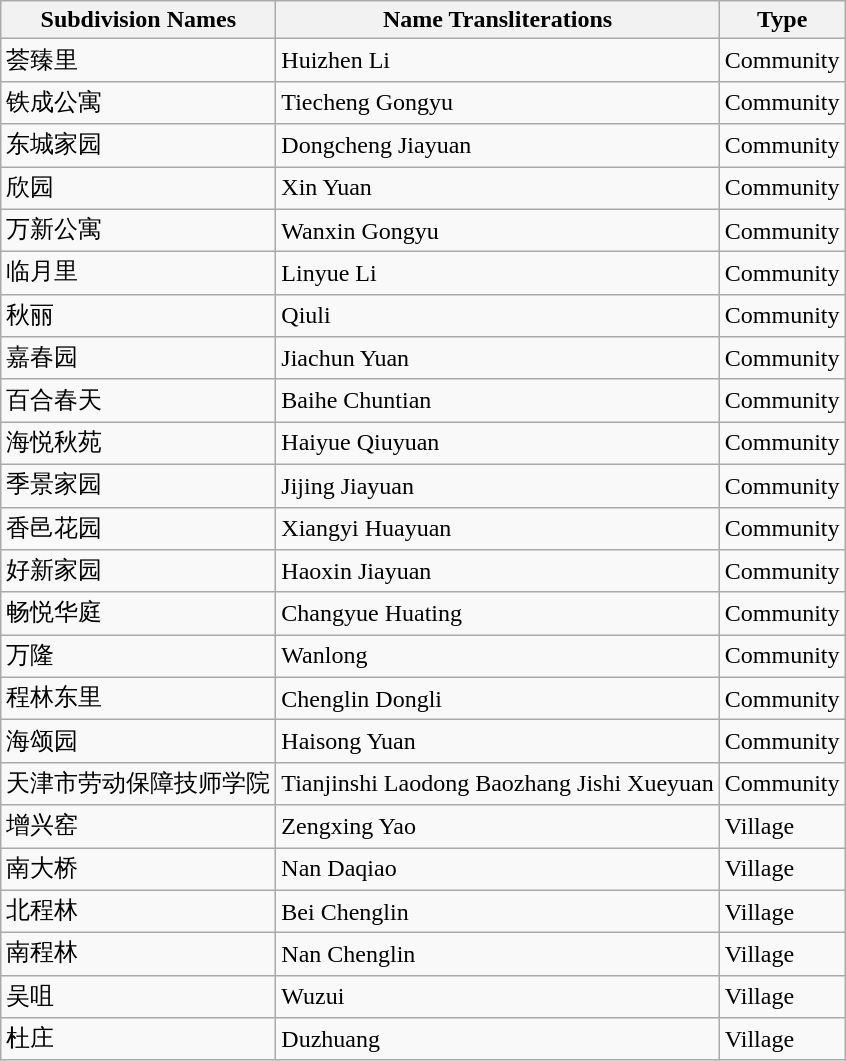<table class="wikitable sortable">
<tr>
<th>Subdivision Names</th>
<th>Name Transliterations</th>
<th>Type</th>
</tr>
<tr>
<td>荟臻里</td>
<td>Huizhen Li</td>
<td>Community</td>
</tr>
<tr>
<td>铁成公寓</td>
<td>Tiecheng Gongyu</td>
<td>Community</td>
</tr>
<tr>
<td>东城家园</td>
<td>Dongcheng Jiayuan</td>
<td>Community</td>
</tr>
<tr>
<td>欣园</td>
<td>Xin Yuan</td>
<td>Community</td>
</tr>
<tr>
<td>万新公寓</td>
<td>Wanxin Gongyu</td>
<td>Community</td>
</tr>
<tr>
<td>临月里</td>
<td>Linyue Li</td>
<td>Community</td>
</tr>
<tr>
<td>秋丽</td>
<td>Qiuli</td>
<td>Community</td>
</tr>
<tr>
<td>嘉春园</td>
<td>Jiachun Yuan</td>
<td>Community</td>
</tr>
<tr>
<td>百合春天</td>
<td>Baihe Chuntian</td>
<td>Community</td>
</tr>
<tr>
<td>海悦秋苑</td>
<td>Haiyue Qiuyuan</td>
<td>Community</td>
</tr>
<tr>
<td>季景家园</td>
<td>Jijing Jiayuan</td>
<td>Community</td>
</tr>
<tr>
<td>香邑花园</td>
<td>Xiangyi Huayuan</td>
<td>Community</td>
</tr>
<tr>
<td>好新家园</td>
<td>Haoxin Jiayuan</td>
<td>Community</td>
</tr>
<tr>
<td>畅悦华庭</td>
<td>Changyue Huating</td>
<td>Community</td>
</tr>
<tr>
<td>万隆</td>
<td>Wanlong</td>
<td>Community</td>
</tr>
<tr>
<td>程林东里</td>
<td>Chenglin Dongli</td>
<td>Community</td>
</tr>
<tr>
<td>海颂园</td>
<td>Haisong Yuan</td>
<td>Community</td>
</tr>
<tr>
<td>天津市劳动保障技师学院</td>
<td>Tianjinshi Laodong Baozhang Jishi Xueyuan</td>
<td>Community</td>
</tr>
<tr>
<td>增兴窑</td>
<td>Zengxing Yao</td>
<td>Village</td>
</tr>
<tr>
<td>南大桥</td>
<td>Nan Daqiao</td>
<td>Village</td>
</tr>
<tr>
<td>北程林</td>
<td>Bei Chenglin</td>
<td>Village</td>
</tr>
<tr>
<td>南程林</td>
<td>Nan Chenglin</td>
<td>Village</td>
</tr>
<tr>
<td>吴咀</td>
<td>Wuzui</td>
<td>Village</td>
</tr>
<tr>
<td>杜庄</td>
<td>Duzhuang</td>
<td>Village</td>
</tr>
</table>
